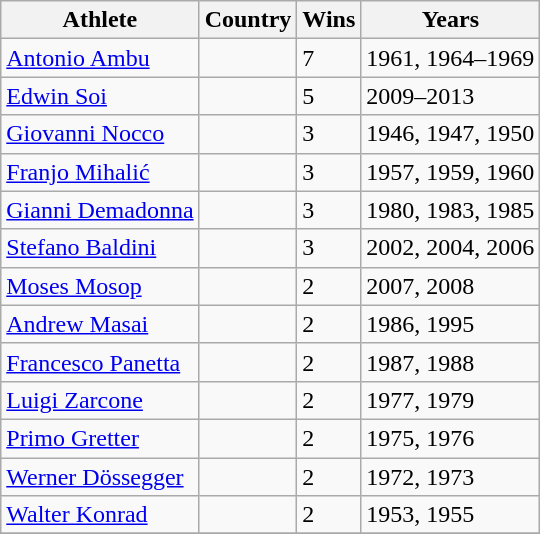<table class="wikitable sortable">
<tr>
<th>Athlete</th>
<th>Country</th>
<th>Wins</th>
<th>Years</th>
</tr>
<tr>
<td><a href='#'>Antonio Ambu</a></td>
<td></td>
<td>7</td>
<td>1961, 1964–1969</td>
</tr>
<tr>
<td><a href='#'>Edwin Soi</a></td>
<td></td>
<td>5</td>
<td>2009–2013</td>
</tr>
<tr>
<td><a href='#'>Giovanni Nocco</a></td>
<td></td>
<td>3</td>
<td>1946, 1947, 1950</td>
</tr>
<tr>
<td><a href='#'>Franjo Mihalić</a></td>
<td></td>
<td>3</td>
<td>1957, 1959, 1960</td>
</tr>
<tr>
<td><a href='#'>Gianni Demadonna</a></td>
<td></td>
<td>3</td>
<td>1980, 1983, 1985</td>
</tr>
<tr>
<td><a href='#'>Stefano Baldini</a></td>
<td></td>
<td>3</td>
<td>2002, 2004, 2006</td>
</tr>
<tr>
<td><a href='#'>Moses Mosop</a></td>
<td></td>
<td>2</td>
<td>2007, 2008</td>
</tr>
<tr>
<td><a href='#'>Andrew Masai</a></td>
<td></td>
<td>2</td>
<td>1986, 1995</td>
</tr>
<tr>
<td><a href='#'>Francesco Panetta</a></td>
<td></td>
<td>2</td>
<td>1987, 1988</td>
</tr>
<tr>
<td><a href='#'>Luigi Zarcone</a></td>
<td></td>
<td>2</td>
<td>1977, 1979</td>
</tr>
<tr>
<td><a href='#'>Primo Gretter</a></td>
<td></td>
<td>2</td>
<td>1975, 1976</td>
</tr>
<tr>
<td><a href='#'>Werner Dössegger</a></td>
<td></td>
<td>2</td>
<td>1972, 1973</td>
</tr>
<tr>
<td><a href='#'>Walter Konrad</a></td>
<td></td>
<td>2</td>
<td>1953, 1955</td>
</tr>
<tr>
</tr>
</table>
